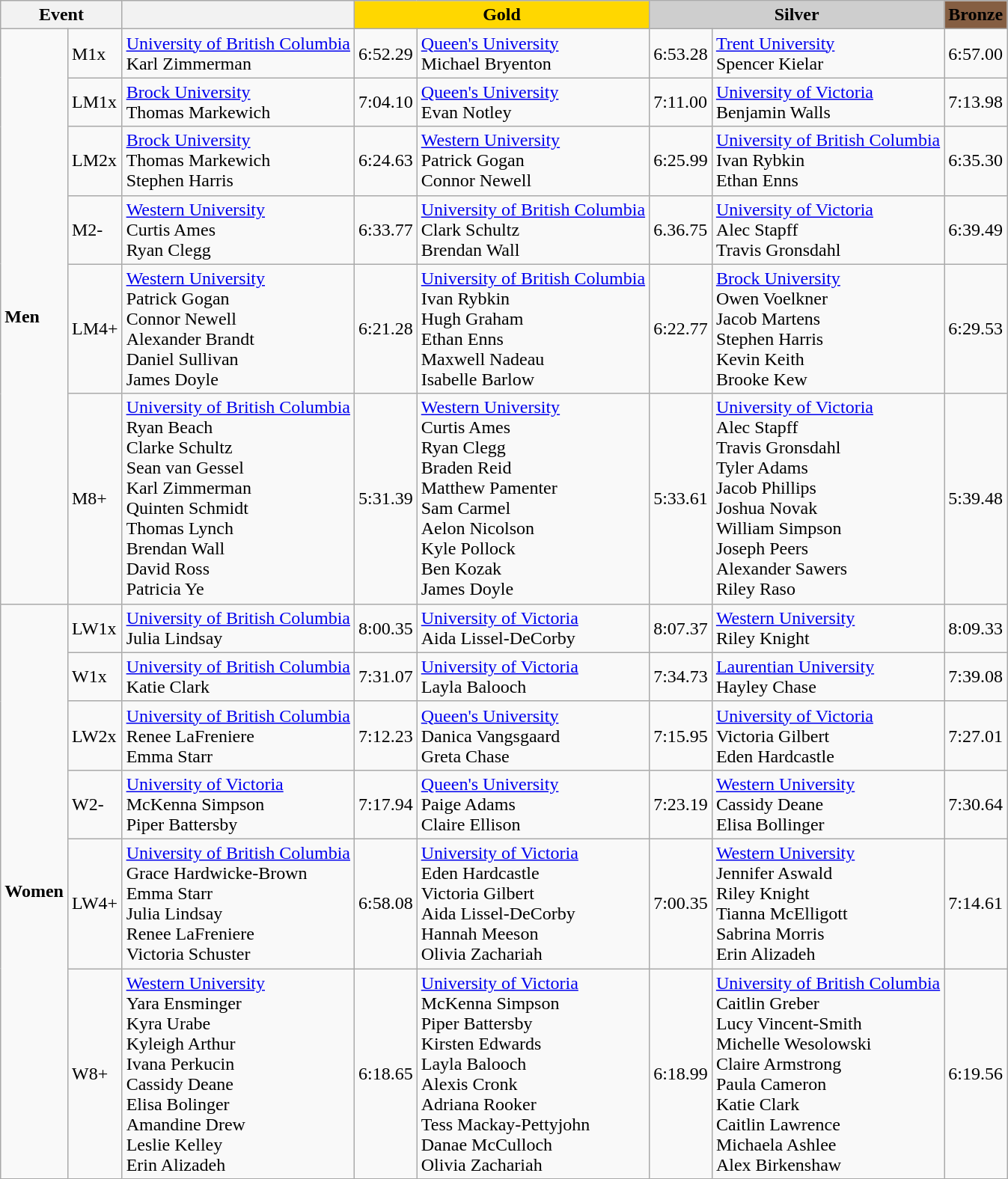<table class="wikitable mw-collapsible mw-collapsed">
<tr>
<th colspan="2">Event</th>
<th></th>
<th colspan="2" style="background:#FFD700;">Gold</th>
<th colspan="2" style="background:#CECECE;">Silver</th>
<th colspan="2" style="background:#855E42;">Bronze</th>
</tr>
<tr>
<td rowspan="6"><strong>Men</strong></td>
<td>M1x</td>
<td><a href='#'>University of British Columbia</a><br>Karl Zimmerman</td>
<td>6:52.29</td>
<td><a href='#'>Queen's University</a><br>Michael Bryenton</td>
<td>6:53.28</td>
<td><a href='#'>Trent University</a><br>Spencer Kielar</td>
<td>6:57.00</td>
</tr>
<tr>
<td>LM1x</td>
<td><a href='#'>Brock University</a><br>Thomas Markewich</td>
<td>7:04.10</td>
<td><a href='#'>Queen's University</a><br>Evan Notley</td>
<td>7:11.00</td>
<td><a href='#'>University of Victoria</a><br>Benjamin Walls</td>
<td>7:13.98</td>
</tr>
<tr>
<td>LM2x</td>
<td><a href='#'>Brock University</a><br>Thomas Markewich<br>Stephen Harris</td>
<td>6:24.63</td>
<td><a href='#'>Western University</a><br>Patrick Gogan<br>Connor Newell</td>
<td>6:25.99</td>
<td><a href='#'>University of British Columbia</a><br>Ivan Rybkin<br>Ethan Enns</td>
<td>6:35.30</td>
</tr>
<tr>
<td>M2-</td>
<td><a href='#'>Western University</a><br>Curtis Ames<br>Ryan Clegg</td>
<td>6:33.77</td>
<td><a href='#'>University of British Columbia</a><br>Clark Schultz<br>Brendan Wall</td>
<td>6.36.75</td>
<td><a href='#'>University of Victoria</a><br>Alec Stapff<br>Travis Gronsdahl</td>
<td>6:39.49</td>
</tr>
<tr>
<td>LM4+</td>
<td><a href='#'>Western University</a><br>Patrick Gogan<br>Connor Newell<br>Alexander Brandt<br>Daniel Sullivan<br>James Doyle</td>
<td>6:21.28</td>
<td><a href='#'>University of British Columbia</a><br>Ivan Rybkin<br>Hugh Graham<br>Ethan Enns<br>Maxwell Nadeau<br>Isabelle Barlow</td>
<td>6:22.77</td>
<td><a href='#'>Brock University</a><br>Owen Voelkner<br>Jacob Martens<br>Stephen Harris<br>Kevin Keith<br>Brooke Kew</td>
<td>6:29.53</td>
</tr>
<tr>
<td>M8+</td>
<td><a href='#'>University of British Columbia</a><br>Ryan Beach<br>Clarke Schultz<br>Sean van Gessel<br>Karl Zimmerman<br>Quinten Schmidt<br>Thomas Lynch<br>Brendan Wall<br>David Ross<br>Patricia Ye</td>
<td>5:31.39</td>
<td><a href='#'>Western University</a><br>Curtis Ames<br>Ryan Clegg<br>Braden Reid<br>Matthew Pamenter<br>Sam Carmel<br>Aelon Nicolson<br>Kyle Pollock<br>Ben Kozak<br>James Doyle</td>
<td>5:33.61</td>
<td><a href='#'>University of Victoria</a><br>Alec Stapff<br>Travis Gronsdahl<br>Tyler Adams<br>Jacob Phillips<br>Joshua Novak<br>William Simpson<br>Joseph Peers<br>Alexander Sawers<br>Riley Raso</td>
<td>5:39.48</td>
</tr>
<tr>
<td rowspan="6"><strong>Women</strong></td>
<td>LW1x</td>
<td><a href='#'>University of British Columbia</a><br>Julia Lindsay</td>
<td>8:00.35</td>
<td><a href='#'>University of Victoria</a><br>Aida Lissel-DeCorby</td>
<td>8:07.37</td>
<td><a href='#'>Western University</a><br>Riley Knight</td>
<td>8:09.33</td>
</tr>
<tr>
<td>W1x</td>
<td><a href='#'>University of British Columbia</a><br>Katie Clark</td>
<td>7:31.07</td>
<td><a href='#'>University of Victoria</a><br>Layla Balooch</td>
<td>7:34.73</td>
<td><a href='#'>Laurentian University</a><br>Hayley Chase</td>
<td>7:39.08</td>
</tr>
<tr>
<td>LW2x</td>
<td><a href='#'>University of British Columbia</a><br>Renee LaFreniere<br>Emma Starr</td>
<td>7:12.23</td>
<td><a href='#'>Queen's University</a><br>Danica Vangsgaard<br>Greta Chase</td>
<td>7:15.95</td>
<td><a href='#'>University of Victoria</a><br>Victoria Gilbert<br>Eden Hardcastle</td>
<td>7:27.01</td>
</tr>
<tr>
<td>W2-</td>
<td><a href='#'>University of Victoria</a><br>McKenna Simpson<br>Piper Battersby</td>
<td>7:17.94</td>
<td><a href='#'>Queen's University</a><br>Paige Adams<br>Claire Ellison</td>
<td>7:23.19</td>
<td><a href='#'>Western University</a><br>Cassidy Deane<br>Elisa Bollinger</td>
<td>7:30.64</td>
</tr>
<tr>
<td>LW4+</td>
<td><a href='#'>University of British Columbia</a><br>Grace Hardwicke-Brown<br>Emma Starr<br>Julia Lindsay<br>Renee LaFreniere<br>Victoria Schuster</td>
<td>6:58.08</td>
<td><a href='#'>University of Victoria</a><br>Eden Hardcastle<br>Victoria Gilbert<br>Aida Lissel-DeCorby<br>Hannah Meeson<br>Olivia Zachariah</td>
<td>7:00.35</td>
<td><a href='#'>Western University</a><br>Jennifer Aswald<br>Riley Knight<br>Tianna McElligott<br>Sabrina Morris<br>Erin Alizadeh</td>
<td>7:14.61</td>
</tr>
<tr>
<td>W8+</td>
<td><a href='#'>Western University</a><br>Yara Ensminger<br>Kyra Urabe<br>Kyleigh Arthur<br>Ivana Perkucin<br>Cassidy Deane<br>Elisa Bolinger<br>Amandine Drew<br>Leslie Kelley<br>Erin Alizadeh</td>
<td>6:18.65</td>
<td><a href='#'>University of Victoria</a><br>McKenna Simpson<br>Piper Battersby<br>Kirsten Edwards<br>Layla Balooch<br>Alexis Cronk<br>Adriana Rooker<br>Tess Mackay-Pettyjohn<br>Danae McCulloch<br>Olivia Zachariah</td>
<td>6:18.99</td>
<td><a href='#'>University of British Columbia</a><br>Caitlin Greber<br>Lucy Vincent-Smith<br>Michelle Wesolowski<br>Claire Armstrong<br>Paula Cameron<br>Katie Clark<br>Caitlin Lawrence<br>Michaela Ashlee<br>Alex Birkenshaw</td>
<td>6:19.56</td>
</tr>
</table>
